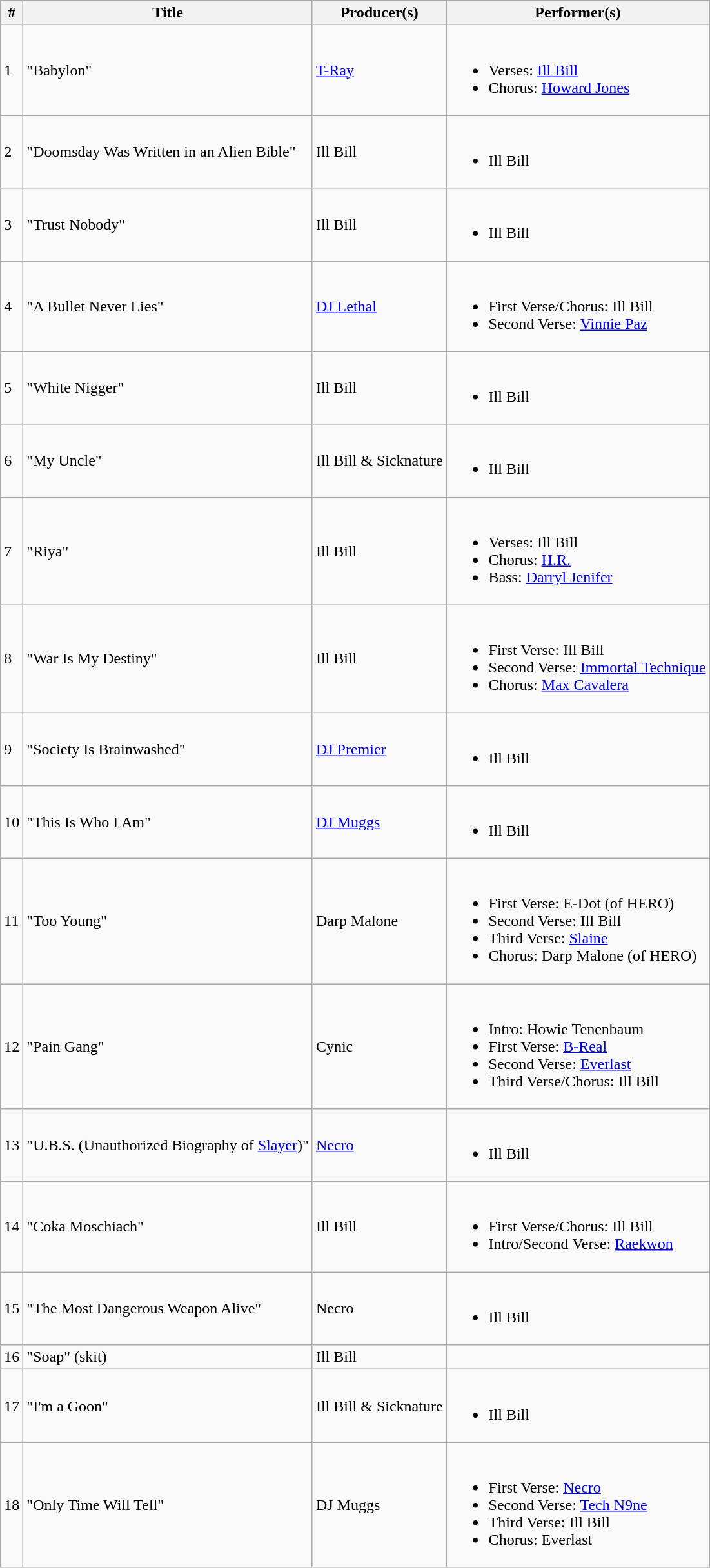<table class="wikitable">
<tr>
<th>#</th>
<th>Title</th>
<th>Producer(s)</th>
<th>Performer(s)</th>
</tr>
<tr>
<td>1</td>
<td>"Babylon"</td>
<td><a href='#'>T-Ray</a></td>
<td><br><ul><li>Verses: <a href='#'>Ill Bill</a></li><li>Chorus: <a href='#'>Howard Jones</a></li></ul></td>
</tr>
<tr>
<td>2</td>
<td>"Doomsday Was Written in an Alien Bible"</td>
<td>Ill Bill</td>
<td><br><ul><li>Ill Bill</li></ul></td>
</tr>
<tr>
<td>3</td>
<td>"Trust Nobody"</td>
<td>Ill Bill</td>
<td><br><ul><li>Ill Bill</li></ul></td>
</tr>
<tr>
<td>4</td>
<td>"A Bullet Never Lies"</td>
<td><a href='#'>DJ Lethal</a></td>
<td><br><ul><li>First Verse/Chorus: Ill Bill</li><li>Second Verse: <a href='#'>Vinnie Paz</a></li></ul></td>
</tr>
<tr>
<td>5</td>
<td>"White Nigger"</td>
<td>Ill Bill</td>
<td><br><ul><li>Ill Bill</li></ul></td>
</tr>
<tr>
<td>6</td>
<td>"My Uncle"</td>
<td>Ill Bill & Sicknature</td>
<td><br><ul><li>Ill Bill</li></ul></td>
</tr>
<tr>
<td>7</td>
<td>"Riya"</td>
<td>Ill Bill</td>
<td><br><ul><li>Verses: Ill Bill</li><li>Chorus: <a href='#'>H.R.</a></li><li>Bass: <a href='#'>Darryl Jenifer</a></li></ul></td>
</tr>
<tr>
<td>8</td>
<td>"War Is My Destiny"</td>
<td>Ill Bill</td>
<td><br><ul><li>First Verse: Ill Bill</li><li>Second Verse: <a href='#'>Immortal Technique</a></li><li>Chorus: <a href='#'>Max Cavalera</a></li></ul></td>
</tr>
<tr>
<td>9</td>
<td>"Society Is Brainwashed"</td>
<td><a href='#'>DJ Premier</a></td>
<td><br><ul><li>Ill Bill</li></ul></td>
</tr>
<tr>
<td>10</td>
<td>"This Is Who I Am"</td>
<td><a href='#'>DJ Muggs</a></td>
<td><br><ul><li>Ill Bill</li></ul></td>
</tr>
<tr>
<td>11</td>
<td>"Too Young"</td>
<td>Darp Malone</td>
<td><br><ul><li>First Verse: E-Dot (of HERO)</li><li>Second Verse: Ill Bill</li><li>Third Verse: <a href='#'>Slaine</a></li><li>Chorus: Darp Malone (of HERO)</li></ul></td>
</tr>
<tr>
<td>12</td>
<td>"Pain Gang"</td>
<td>Cynic</td>
<td><br><ul><li>Intro: Howie Tenenbaum</li><li>First Verse: <a href='#'>B-Real</a></li><li>Second Verse: <a href='#'>Everlast</a></li><li>Third Verse/Chorus: Ill Bill</li></ul></td>
</tr>
<tr>
<td>13</td>
<td>"U.B.S. (Unauthorized Biography of <a href='#'>Slayer</a>)"</td>
<td><a href='#'>Necro</a></td>
<td><br><ul><li>Ill Bill</li></ul></td>
</tr>
<tr>
<td>14</td>
<td>"Coka Moschiach"</td>
<td>Ill Bill</td>
<td><br><ul><li>First Verse/Chorus: Ill Bill</li><li>Intro/Second Verse: <a href='#'>Raekwon</a></li></ul></td>
</tr>
<tr>
<td>15</td>
<td>"The Most Dangerous Weapon Alive"</td>
<td>Necro</td>
<td><br><ul><li>Ill Bill</li></ul></td>
</tr>
<tr>
<td>16</td>
<td>"Soap" (skit)</td>
<td>Ill Bill</td>
<td></td>
</tr>
<tr>
<td>17</td>
<td>"I'm a Goon"</td>
<td>Ill Bill & Sicknature</td>
<td><br><ul><li>Ill Bill</li></ul></td>
</tr>
<tr>
<td>18</td>
<td>"Only Time Will Tell"</td>
<td>DJ Muggs</td>
<td><br><ul><li>First Verse: <a href='#'>Necro</a></li><li>Second Verse: <a href='#'>Tech N9ne</a></li><li>Third Verse: Ill Bill</li><li>Chorus: Everlast</li></ul></td>
</tr>
</table>
